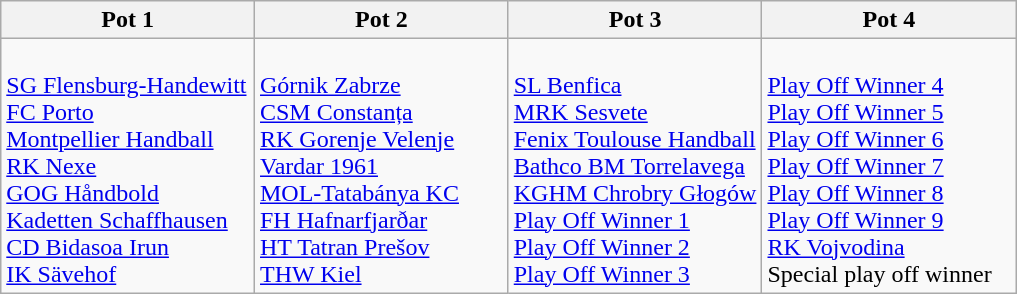<table class="wikitable">
<tr>
<th width=25%>Pot 1</th>
<th width=25%>Pot 2</th>
<th width=25%>Pot 3</th>
<th width=25%>Pot 4</th>
</tr>
<tr>
<td><br> <a href='#'>SG Flensburg-Handewitt</a><br>
 <a href='#'>FC Porto</a><br>
 <a href='#'>Montpellier Handball</a><br>
 <a href='#'>RK Nexe</a><br>
 <a href='#'>GOG Håndbold</a><br>
 <a href='#'>Kadetten Schaffhausen</a><br>
 <a href='#'>CD Bidasoa Irun</a><br>
 <a href='#'>IK Sävehof</a></td>
<td><br> <a href='#'>Górnik Zabrze</a><br>
 <a href='#'>CSM Constanța</a><br>
 <a href='#'>RK Gorenje Velenje</a><br>
 <a href='#'>Vardar 1961</a><br>
 <a href='#'>MOL-Tatabánya KC</a><br>
 <a href='#'>FH Hafnarfjarðar</a> <br>
 <a href='#'>HT Tatran Prešov</a><br>
 <a href='#'>THW Kiel</a></td>
<td><br> <a href='#'>SL Benfica</a><br>
 <a href='#'>MRK Sesvete</a><br>
 <a href='#'>Fenix Toulouse Handball</a><br>
 <a href='#'>Bathco BM Torrelavega</a><br>
 <a href='#'>KGHM Chrobry Głogów</a><br>
 <a href='#'>Play Off Winner 1</a><br>
 <a href='#'>Play Off Winner 2</a><br>
 <a href='#'>Play Off Winner 3</a></td>
<td><br> <a href='#'>Play Off Winner 4</a><br>
 <a href='#'>Play Off Winner 5</a><br>
 <a href='#'>Play Off Winner 6</a><br>
 <a href='#'>Play Off Winner 7</a><br>
 <a href='#'>Play Off Winner 8</a><br>
 <a href='#'>Play Off Winner 9</a><br>
 <a href='#'>RK Vojvodina</a><br>
 Special play off winner</td>
</tr>
</table>
